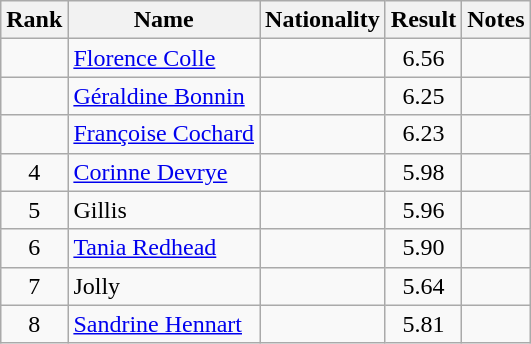<table class="wikitable sortable" style="text-align:center">
<tr>
<th>Rank</th>
<th>Name</th>
<th>Nationality</th>
<th>Result</th>
<th>Notes</th>
</tr>
<tr>
<td></td>
<td align=left><a href='#'>Florence Colle</a></td>
<td align=left></td>
<td>6.56</td>
<td></td>
</tr>
<tr>
<td></td>
<td align=left><a href='#'>Géraldine Bonnin</a></td>
<td align=left></td>
<td>6.25</td>
<td></td>
</tr>
<tr>
<td></td>
<td align=left><a href='#'>Françoise Cochard</a></td>
<td align=left></td>
<td>6.23</td>
<td></td>
</tr>
<tr>
<td>4</td>
<td align=left><a href='#'>Corinne Devrye</a></td>
<td align=left></td>
<td>5.98</td>
<td></td>
</tr>
<tr>
<td>5</td>
<td align=left>Gillis</td>
<td align=left></td>
<td>5.96</td>
<td></td>
</tr>
<tr>
<td>6</td>
<td align=left><a href='#'>Tania Redhead</a></td>
<td align=left></td>
<td>5.90</td>
<td></td>
</tr>
<tr>
<td>7</td>
<td align=left>Jolly</td>
<td align=left></td>
<td>5.64</td>
<td></td>
</tr>
<tr>
<td>8</td>
<td align=left><a href='#'>Sandrine Hennart</a></td>
<td align=left></td>
<td>5.81</td>
<td></td>
</tr>
</table>
